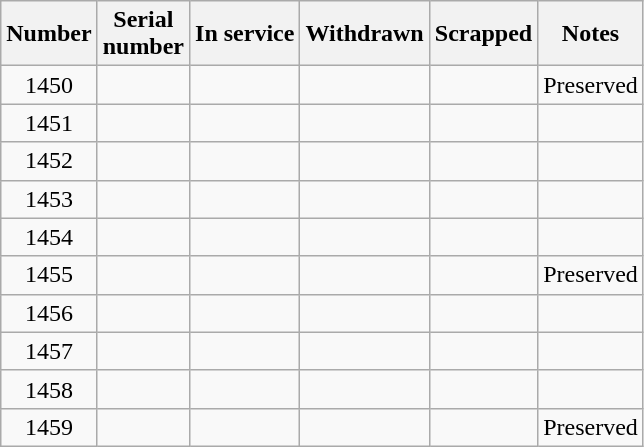<table class="wikitable sortable">
<tr>
<th>Number</th>
<th>Serial<br>number</th>
<th>In service</th>
<th>Withdrawn</th>
<th>Scrapped</th>
<th>Notes</th>
</tr>
<tr>
<td align="center">1450</td>
<td></td>
<td align="right"></td>
<td align="right"></td>
<td align="right"></td>
<td>Preserved</td>
</tr>
<tr>
<td align="center">1451</td>
<td></td>
<td align="right"></td>
<td align="right"></td>
<td align="right"></td>
<td></td>
</tr>
<tr>
<td align="center">1452</td>
<td></td>
<td align="right"></td>
<td align="right"></td>
<td align="right"></td>
<td></td>
</tr>
<tr>
<td align="center">1453</td>
<td></td>
<td align="right"></td>
<td align="right"></td>
<td align="right"></td>
<td></td>
</tr>
<tr>
<td align="center">1454</td>
<td></td>
<td align="right"></td>
<td align="right"></td>
<td align="right"></td>
<td></td>
</tr>
<tr>
<td align="center">1455</td>
<td></td>
<td align="right"></td>
<td align="right"></td>
<td align="right"></td>
<td>Preserved</td>
</tr>
<tr>
<td align="center">1456</td>
<td></td>
<td align="right"></td>
<td align="right"></td>
<td align="right"></td>
<td></td>
</tr>
<tr>
<td align="center">1457</td>
<td></td>
<td align="right"></td>
<td align="right"></td>
<td align="right"></td>
<td></td>
</tr>
<tr>
<td align="center">1458</td>
<td></td>
<td align="right"></td>
<td align="right"></td>
<td align="right"></td>
<td></td>
</tr>
<tr>
<td align="center">1459</td>
<td></td>
<td align="right"></td>
<td align="right"></td>
<td align="right"></td>
<td>Preserved</td>
</tr>
</table>
